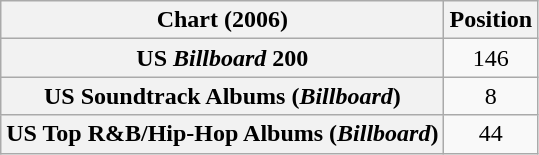<table class="wikitable sortable plainrowheaders">
<tr>
<th scope="col">Chart (2006)</th>
<th scope="col">Position</th>
</tr>
<tr>
<th scope="row">US <em>Billboard</em> 200</th>
<td style="text-align:center;">146</td>
</tr>
<tr>
<th scope="row">US Soundtrack Albums (<em>Billboard</em>)</th>
<td style="text-align:center;">8</td>
</tr>
<tr>
<th scope="row">US Top R&B/Hip-Hop Albums (<em>Billboard</em>)</th>
<td style="text-align:center;">44</td>
</tr>
</table>
